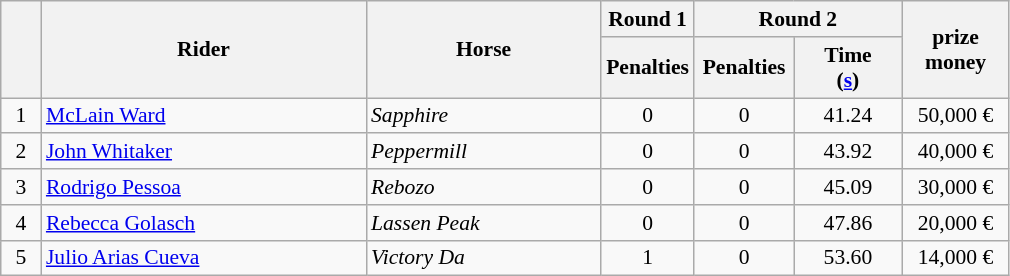<table class="wikitable" style="font-size: 90%">
<tr>
<th rowspan=2 width=20></th>
<th rowspan=2 width=210>Rider</th>
<th rowspan=2 width=150>Horse</th>
<th>Round 1</th>
<th colspan=2>Round 2</th>
<th rowspan=2 width=65>prize<br>money</th>
</tr>
<tr>
<th width=50>Penalties</th>
<th width=60>Penalties</th>
<th width=65>Time<br>(<a href='#'>s</a>)</th>
</tr>
<tr>
<td align=center>1</td>
<td> <a href='#'>McLain Ward</a></td>
<td><em>Sapphire</em></td>
<td align=center>0</td>
<td align=center>0</td>
<td align=center>41.24</td>
<td align=center>50,000 €</td>
</tr>
<tr>
<td align=center>2</td>
<td> <a href='#'>John Whitaker</a></td>
<td><em>Peppermill</em></td>
<td align=center>0</td>
<td align=center>0</td>
<td align=center>43.92</td>
<td align=center>40,000 €</td>
</tr>
<tr>
<td align=center>3</td>
<td> <a href='#'>Rodrigo Pessoa</a></td>
<td><em>Rebozo</em></td>
<td align=center>0</td>
<td align=center>0</td>
<td align=center>45.09</td>
<td align=center>30,000 €</td>
</tr>
<tr>
<td align=center>4</td>
<td> <a href='#'>Rebecca Golasch</a></td>
<td><em>Lassen Peak</em></td>
<td align=center>0</td>
<td align=center>0</td>
<td align=center>47.86</td>
<td align=center>20,000 €</td>
</tr>
<tr>
<td align=center>5</td>
<td> <a href='#'>Julio Arias Cueva</a></td>
<td><em>Victory Da</em></td>
<td align=center>1</td>
<td align=center>0</td>
<td align=center>53.60</td>
<td align=center>14,000 €</td>
</tr>
</table>
